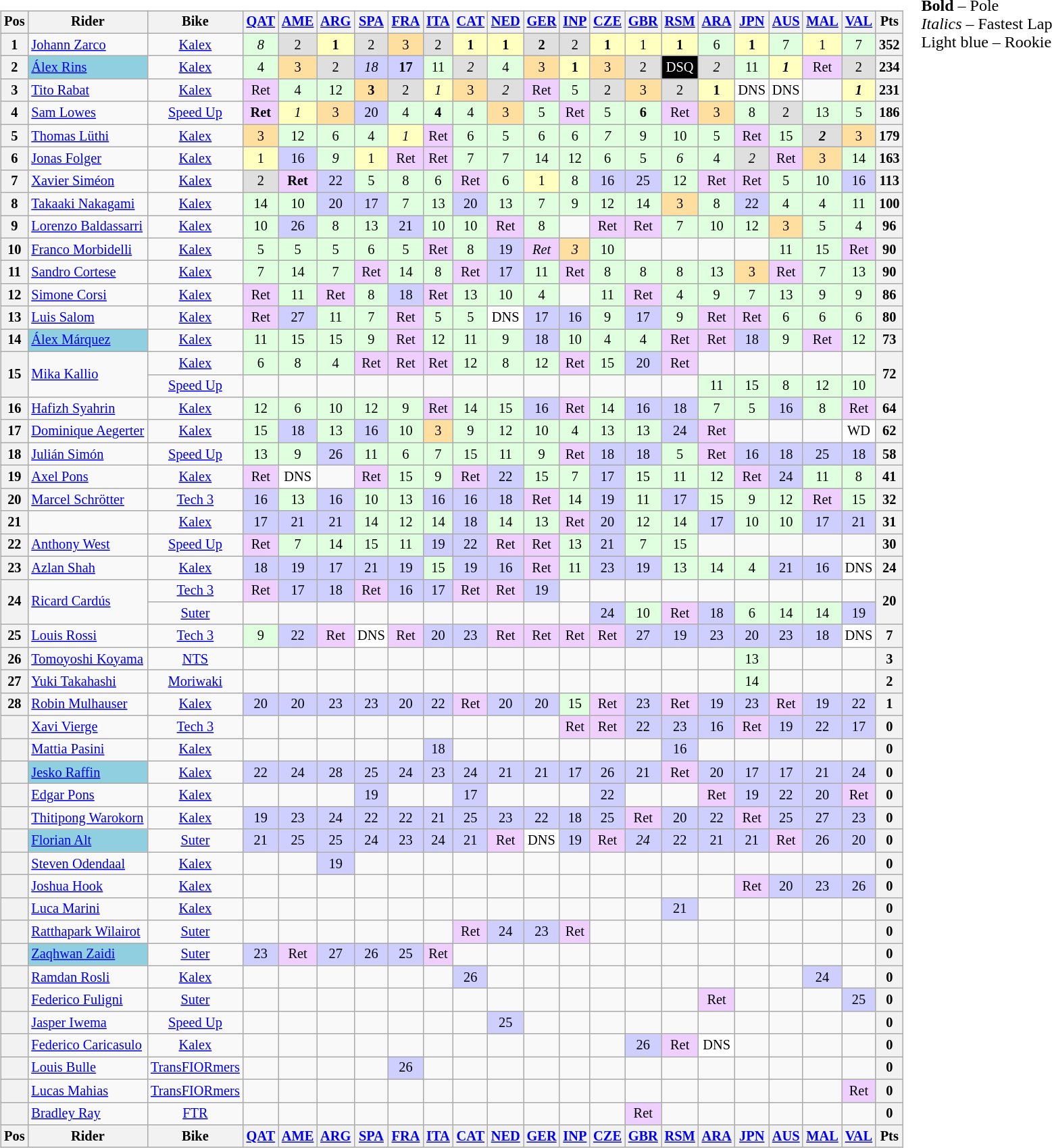<table>
<tr>
<td><br><table class="wikitable" style="font-size: 85%; text-align:center">
<tr valign="top">
<th valign="middle">Pos</th>
<th valign="middle">Rider</th>
<th valign="middle">Bike</th>
<th><a href='#'>QAT</a><br></th>
<th><a href='#'>AME</a><br></th>
<th><a href='#'>ARG</a><br></th>
<th><a href='#'>SPA</a><br></th>
<th><a href='#'>FRA</a><br></th>
<th><a href='#'>ITA</a><br></th>
<th><a href='#'>CAT</a><br></th>
<th><a href='#'>NED</a><br></th>
<th><a href='#'>GER</a><br></th>
<th><a href='#'>INP</a><br></th>
<th><a href='#'>CZE</a><br></th>
<th><a href='#'>GBR</a><br></th>
<th><a href='#'>RSM</a><br></th>
<th><a href='#'>ARA</a><br></th>
<th><a href='#'>JPN</a><br></th>
<th><a href='#'>AUS</a><br></th>
<th><a href='#'>MAL</a><br></th>
<th><a href='#'>VAL</a><br></th>
<th valign="middle">Pts</th>
</tr>
<tr>
<th>1</th>
<td align="left"> <a href='#'>Johann Zarco</a></td>
<td><a href='#'>Kalex</a></td>
<td style="background:#dfffdf;"><em>8</em></td>
<td style="background:#dfdfdf;">2</td>
<td style="background:#ffffbf;"><strong>1</strong></td>
<td style="background:#dfdfdf;">2</td>
<td style="background:#ffdf9f;">3</td>
<td style="background:#dfdfdf;">2</td>
<td style="background:#ffffbf;"><strong>1</strong></td>
<td style="background:#ffffbf;"><strong>1</strong></td>
<td style="background:#dfdfdf;"><strong>2</strong></td>
<td style="background:#dfdfdf;">2</td>
<td style="background:#ffffbf;"><strong>1</strong></td>
<td style="background:#ffffbf;">1</td>
<td style="background:#ffffbf;"><strong>1</strong></td>
<td style="background:#dfffdf;">6</td>
<td style="background:#ffffbf;"><strong>1</strong></td>
<td style="background:#dfffdf;">7</td>
<td style="background:#ffffbf;">1</td>
<td style="background:#dfffdf;">7</td>
<th>352</th>
</tr>
<tr>
<th>2</th>
<td style="background:#8fcfdf;" align="left"> <a href='#'>Álex Rins</a></td>
<td><a href='#'>Kalex</a></td>
<td style="background:#dfffdf;">4</td>
<td style="background:#ffdf9f;">3</td>
<td style="background:#dfdfdf;">2</td>
<td style="background:#cfcfff;"><em>18</em></td>
<td style="background:#cfcfff;"><strong>17</strong></td>
<td style="background:#dfffdf;">11</td>
<td style="background:#dfdfdf;"><em>2</em></td>
<td style="background:#dfffdf;">4</td>
<td style="background:#ffdf9f;">3</td>
<td style="background:#ffffbf;"><strong>1</strong></td>
<td style="background:#ffdf9f;">3</td>
<td style="background:#dfdfdf;">2</td>
<td style="background:#000000; color:white;">DSQ</td>
<td style="background:#dfdfdf;"><em>2</em></td>
<td style="background:#dfffdf;">11</td>
<td style="background:#ffffbf;"><strong><em>1</em></strong></td>
<td style="background:#efcfff;">Ret</td>
<td style="background:#dfdfdf;">2</td>
<th>234</th>
</tr>
<tr>
<th>3</th>
<td align="left"> <a href='#'>Tito Rabat</a></td>
<td><a href='#'>Kalex</a></td>
<td style="background:#efcfff;">Ret</td>
<td style="background:#dfffdf;">4</td>
<td style="background:#dfffdf;">12</td>
<td style="background:#ffdf9f;"><strong>3</strong></td>
<td style="background:#dfdfdf;">2</td>
<td style="background:#ffffbf;"><em>1</em></td>
<td style="background:#ffdf9f;">3</td>
<td style="background:#dfdfdf;"><em>2</em></td>
<td style="background:#efcfff;">Ret</td>
<td style="background:#dfffdf;">5</td>
<td style="background:#dfdfdf;">2</td>
<td style="background:#ffdf9f;">3</td>
<td style="background:#dfdfdf;">2</td>
<td style="background:#ffffbf;"><strong>1</strong></td>
<td style="background:#ffffff;">DNS</td>
<td style="background:#ffffff;">DNS</td>
<td></td>
<td style="background:#ffffbf;"><strong><em>1</em></strong></td>
<th>231</th>
</tr>
<tr>
<th>4</th>
<td align="left"> <a href='#'>Sam Lowes</a></td>
<td><a href='#'>Speed Up</a></td>
<td style="background:#efcfff;"><strong>Ret</strong></td>
<td style="background:#ffffbf;"><em>1</em></td>
<td style="background:#ffdf9f;">3</td>
<td style="background:#cfcfff;">20</td>
<td style="background:#dfffdf;">4</td>
<td style="background:#dfffdf;"><strong>4</strong></td>
<td style="background:#dfffdf;">4</td>
<td style="background:#ffdf9f;">3</td>
<td style="background:#dfffdf;">5</td>
<td style="background:#efcfff;">Ret</td>
<td style="background:#dfffdf;">5</td>
<td style="background:#dfffdf;"><strong>6</strong></td>
<td style="background:#efcfff;">Ret</td>
<td style="background:#ffdf9f;">3</td>
<td style="background:#dfffdf;">8</td>
<td style="background:#dfdfdf;">2</td>
<td style="background:#dfffdf;">13</td>
<td style="background:#dfffdf;">5</td>
<th>186</th>
</tr>
<tr>
<th>5</th>
<td align="left"> <a href='#'>Thomas Lüthi</a></td>
<td><a href='#'>Kalex</a></td>
<td style="background:#ffdf9f;">3</td>
<td style="background:#dfffdf;">12</td>
<td style="background:#dfffdf;">6</td>
<td style="background:#dfffdf;">4</td>
<td style="background:#ffffbf;"><em>1</em></td>
<td style="background:#efcfff;">Ret</td>
<td style="background:#dfffdf;">6</td>
<td style="background:#dfffdf;">5</td>
<td style="background:#dfffdf;">6</td>
<td style="background:#dfffdf;">6</td>
<td style="background:#dfffdf;"><em>7</em></td>
<td style="background:#dfffdf;">9</td>
<td style="background:#dfffdf;">10</td>
<td style="background:#dfffdf;">5</td>
<td style="background:#efcfff;">Ret</td>
<td style="background:#dfffdf;">15</td>
<td style="background:#dfdfdf;"><strong><em>2</em></strong></td>
<td style="background:#ffdf9f;">3</td>
<th>179</th>
</tr>
<tr>
<th>6</th>
<td align="left"> <a href='#'>Jonas Folger</a></td>
<td><a href='#'>Kalex</a></td>
<td style="background:#ffffbf;">1</td>
<td style="background:#cfcfff;">16</td>
<td style="background:#dfffdf;"><em>9</em></td>
<td style="background:#ffffbf;">1</td>
<td style="background:#efcfff;">Ret</td>
<td style="background:#efcfff;">Ret</td>
<td style="background:#dfffdf;">7</td>
<td style="background:#dfffdf;">7</td>
<td style="background:#dfffdf;">14</td>
<td style="background:#dfffdf;">12</td>
<td style="background:#dfffdf;">6</td>
<td style="background:#dfffdf;">5</td>
<td style="background:#dfffdf;"><em>6</em></td>
<td style="background:#dfffdf;">4</td>
<td style="background:#dfdfdf;"><em>2</em></td>
<td style="background:#efcfff;">Ret</td>
<td style="background:#ffdf9f;">3</td>
<td style="background:#dfffdf;">14</td>
<th>163</th>
</tr>
<tr>
<th>7</th>
<td align="left"> <a href='#'>Xavier Siméon</a></td>
<td><a href='#'>Kalex</a></td>
<td style="background:#dfdfdf;">2</td>
<td style="background:#efcfff;"><strong>Ret</strong></td>
<td style="background:#cfcfff;">22</td>
<td style="background:#dfffdf;">5</td>
<td style="background:#dfffdf;">8</td>
<td style="background:#dfffdf;">6</td>
<td style="background:#efcfff;">Ret</td>
<td style="background:#dfffdf;">6</td>
<td style="background:#ffffbf;">1</td>
<td style="background:#dfffdf;">8</td>
<td style="background:#cfcfff;">16</td>
<td style="background:#cfcfff;">25</td>
<td style="background:#dfffdf;">12</td>
<td style="background:#efcfff;">Ret</td>
<td style="background:#efcfff;">Ret</td>
<td style="background:#dfffdf;">5</td>
<td style="background:#dfffdf;">10</td>
<td style="background:#cfcfff;">16</td>
<th>113</th>
</tr>
<tr>
<th>8</th>
<td align="left"> <a href='#'>Takaaki Nakagami</a></td>
<td><a href='#'>Kalex</a></td>
<td style="background:#dfffdf;">14</td>
<td style="background:#dfffdf;">10</td>
<td style="background:#cfcfff;">20</td>
<td style="background:#cfcfff;">17</td>
<td style="background:#dfffdf;">7</td>
<td style="background:#dfffdf;">13</td>
<td style="background:#cfcfff;">20</td>
<td style="background:#dfffdf;">13</td>
<td style="background:#dfffdf;">7</td>
<td style="background:#dfffdf;">9</td>
<td style="background:#dfffdf;">12</td>
<td style="background:#dfffdf;">14</td>
<td style="background:#ffdf9f;">3</td>
<td style="background:#dfffdf;">8</td>
<td style="background:#cfcfff;">22</td>
<td style="background:#dfffdf;">4</td>
<td style="background:#dfffdf;">4</td>
<td style="background:#dfffdf;">11</td>
<th>100</th>
</tr>
<tr>
<th>9</th>
<td align="left"> <a href='#'>Lorenzo Baldassarri</a></td>
<td><a href='#'>Kalex</a></td>
<td style="background:#dfffdf;">10</td>
<td style="background:#cfcfff;">26</td>
<td style="background:#dfffdf;">8</td>
<td style="background:#dfffdf;">13</td>
<td style="background:#cfcfff;">21</td>
<td style="background:#dfffdf;">10</td>
<td style="background:#dfffdf;">10</td>
<td style="background:#efcfff;">Ret</td>
<td style="background:#dfffdf;">8</td>
<td></td>
<td style="background:#efcfff;">Ret</td>
<td style="background:#efcfff;">Ret</td>
<td style="background:#dfffdf;">7</td>
<td style="background:#dfffdf;">10</td>
<td style="background:#dfffdf;">12</td>
<td style="background:#ffdf9f;">3</td>
<td style="background:#dfffdf;">5</td>
<td style="background:#dfffdf;">4</td>
<th>96</th>
</tr>
<tr>
<th>10</th>
<td align="left"> <a href='#'>Franco Morbidelli</a></td>
<td><a href='#'>Kalex</a></td>
<td style="background:#dfffdf;">5</td>
<td style="background:#dfffdf;">5</td>
<td style="background:#dfffdf;">5</td>
<td style="background:#dfffdf;">6</td>
<td style="background:#dfffdf;">5</td>
<td style="background:#efcfff;">Ret</td>
<td style="background:#dfffdf;">8</td>
<td style="background:#cfcfff;">19</td>
<td style="background:#efcfff;"><em>Ret</em></td>
<td style="background:#ffdf9f;"><em>3</em></td>
<td style="background:#dfffdf;">10</td>
<td></td>
<td></td>
<td></td>
<td></td>
<td style="background:#dfffdf;">11</td>
<td style="background:#dfffdf;">15</td>
<td style="background:#efcfff;">Ret</td>
<th>90</th>
</tr>
<tr>
<th>11</th>
<td align="left"> <a href='#'>Sandro Cortese</a></td>
<td><a href='#'>Kalex</a></td>
<td style="background:#dfffdf;">7</td>
<td style="background:#dfffdf;">14</td>
<td style="background:#dfffdf;">7</td>
<td style="background:#efcfff;">Ret</td>
<td style="background:#dfffdf;">14</td>
<td style="background:#dfffdf;">8</td>
<td style="background:#efcfff;">Ret</td>
<td style="background:#cfcfff;">17</td>
<td style="background:#dfffdf;">11</td>
<td style="background:#efcfff;">Ret</td>
<td style="background:#dfffdf;">8</td>
<td style="background:#dfffdf;">8</td>
<td style="background:#dfffdf;">8</td>
<td style="background:#dfffdf;">13</td>
<td style="background:#ffdf9f;">3</td>
<td style="background:#efcfff;">Ret</td>
<td style="background:#dfffdf;">7</td>
<td style="background:#dfffdf;">13</td>
<th>90</th>
</tr>
<tr>
<th>12</th>
<td align="left"> <a href='#'>Simone Corsi</a></td>
<td><a href='#'>Kalex</a></td>
<td style="background:#efcfff;">Ret</td>
<td style="background:#dfffdf;">11</td>
<td style="background:#efcfff;">Ret</td>
<td style="background:#dfffdf;">8</td>
<td style="background:#cfcfff;">18</td>
<td style="background:#efcfff;">Ret</td>
<td style="background:#dfffdf;">13</td>
<td style="background:#dfffdf;">10</td>
<td style="background:#dfffdf;">4</td>
<td></td>
<td style="background:#dfffdf;">11</td>
<td style="background:#efcfff;">Ret</td>
<td style="background:#dfffdf;">4</td>
<td style="background:#dfffdf;">9</td>
<td style="background:#dfffdf;">7</td>
<td style="background:#dfffdf;">13</td>
<td style="background:#dfffdf;">9</td>
<td style="background:#dfffdf;">9</td>
<th>86</th>
</tr>
<tr>
<th>13</th>
<td align="left"> <a href='#'>Luis Salom</a></td>
<td><a href='#'>Kalex</a></td>
<td style="background:#efcfff;">Ret</td>
<td style="background:#cfcfff;">27</td>
<td style="background:#dfffdf;">11</td>
<td style="background:#dfffdf;">7</td>
<td style="background:#efcfff;">Ret</td>
<td style="background:#dfffdf;">5</td>
<td style="background:#dfffdf;">5</td>
<td style="background:#ffffff;">DNS</td>
<td style="background:#cfcfff;">17</td>
<td style="background:#cfcfff;">16</td>
<td style="background:#dfffdf;">9</td>
<td style="background:#cfcfff;">17</td>
<td style="background:#dfffdf;">9</td>
<td style="background:#efcfff;">Ret</td>
<td style="background:#efcfff;">Ret</td>
<td style="background:#dfffdf;">6</td>
<td style="background:#dfffdf;">6</td>
<td style="background:#dfffdf;">6</td>
<th>80</th>
</tr>
<tr>
<th>14</th>
<td style="background:#8fcfdf;" align="left"> <a href='#'>Álex Márquez</a></td>
<td><a href='#'>Kalex</a></td>
<td style="background:#dfffdf;">11</td>
<td style="background:#dfffdf;">15</td>
<td style="background:#dfffdf;">15</td>
<td style="background:#dfffdf;">9</td>
<td style="background:#efcfff;">Ret</td>
<td style="background:#dfffdf;">12</td>
<td style="background:#dfffdf;">11</td>
<td style="background:#dfffdf;">9</td>
<td style="background:#cfcfff;">18</td>
<td style="background:#dfffdf;">10</td>
<td style="background:#dfffdf;">4</td>
<td style="background:#dfffdf;">4</td>
<td style="background:#efcfff;">Ret</td>
<td style="background:#efcfff;">Ret</td>
<td style="background:#cfcfff;">18</td>
<td style="background:#dfffdf;">9</td>
<td style="background:#efcfff;">Ret</td>
<td style="background:#dfffdf;">12</td>
<th>73</th>
</tr>
<tr>
<th rowspan=2>15</th>
<td align="left" rowspan=2> <a href='#'>Mika Kallio</a></td>
<td><a href='#'>Kalex</a></td>
<td style="background:#dfffdf;">6</td>
<td style="background:#dfffdf;">8</td>
<td style="background:#dfffdf;">4</td>
<td style="background:#efcfff;">Ret</td>
<td style="background:#efcfff;">Ret</td>
<td style="background:#efcfff;">Ret</td>
<td style="background:#dfffdf;">12</td>
<td style="background:#dfffdf;">8</td>
<td style="background:#dfffdf;">12</td>
<td style="background:#efcfff;">Ret</td>
<td style="background:#dfffdf;">15</td>
<td style="background:#cfcfff;">20</td>
<td style="background:#efcfff;">Ret</td>
<td></td>
<td></td>
<td></td>
<td></td>
<td></td>
<th rowspan=2>72</th>
</tr>
<tr>
<td><a href='#'>Speed Up</a></td>
<td></td>
<td></td>
<td></td>
<td></td>
<td></td>
<td></td>
<td></td>
<td></td>
<td></td>
<td></td>
<td></td>
<td></td>
<td></td>
<td style="background:#dfffdf;">11</td>
<td style="background:#dfffdf;">15</td>
<td style="background:#dfffdf;">8</td>
<td style="background:#dfffdf;">12</td>
<td style="background:#dfffdf;">10</td>
</tr>
<tr>
<th>16</th>
<td align="left"> <a href='#'>Hafizh Syahrin</a></td>
<td><a href='#'>Kalex</a></td>
<td style="background:#dfffdf;">12</td>
<td style="background:#dfffdf;">6</td>
<td style="background:#dfffdf;">10</td>
<td style="background:#dfffdf;">12</td>
<td style="background:#dfffdf;">9</td>
<td style="background:#efcfff;">Ret</td>
<td style="background:#dfffdf;">14</td>
<td style="background:#dfffdf;">15</td>
<td style="background:#cfcfff;">16</td>
<td style="background:#efcfff;">Ret</td>
<td style="background:#dfffdf;">14</td>
<td style="background:#cfcfff;">16</td>
<td style="background:#cfcfff;">18</td>
<td style="background:#dfffdf;">7</td>
<td style="background:#dfffdf;">5</td>
<td style="background:#cfcfff;">16</td>
<td style="background:#dfffdf;">8</td>
<td style="background:#efcfff;">Ret</td>
<th>64</th>
</tr>
<tr>
<th>17</th>
<td align="left"> <a href='#'>Dominique Aegerter</a></td>
<td><a href='#'>Kalex</a></td>
<td style="background:#dfffdf;">15</td>
<td style="background:#cfcfff;">18</td>
<td style="background:#dfffdf;">13</td>
<td style="background:#cfcfff;">16</td>
<td style="background:#dfffdf;">10</td>
<td style="background:#ffdf9f;">3</td>
<td style="background:#dfffdf;">9</td>
<td style="background:#dfffdf;">12</td>
<td style="background:#dfffdf;">10</td>
<td style="background:#dfffdf;">4</td>
<td style="background:#dfffdf;">13</td>
<td style="background:#dfffdf;">13</td>
<td style="background:#cfcfff;">24</td>
<td style="background:#efcfff;">Ret</td>
<td></td>
<td></td>
<td></td>
<td style="background:#ffffff;">WD</td>
<th>62</th>
</tr>
<tr>
<th>18</th>
<td align="left"> <a href='#'>Julián Simón</a></td>
<td><a href='#'>Speed Up</a></td>
<td style="background:#dfffdf;">13</td>
<td style="background:#dfffdf;">9</td>
<td style="background:#cfcfff;">26</td>
<td style="background:#dfffdf;">11</td>
<td style="background:#dfffdf;">6</td>
<td style="background:#dfffdf;">7</td>
<td style="background:#dfffdf;">15</td>
<td style="background:#dfffdf;">11</td>
<td style="background:#dfffdf;">9</td>
<td style="background:#efcfff;">Ret</td>
<td style="background:#cfcfff;">18</td>
<td style="background:#cfcfff;">18</td>
<td style="background:#dfffdf;">5</td>
<td style="background:#efcfff;">Ret</td>
<td style="background:#cfcfff;">16</td>
<td style="background:#cfcfff;">18</td>
<td style="background:#cfcfff;">25</td>
<td style="background:#cfcfff;">18</td>
<th>58</th>
</tr>
<tr>
<th>19</th>
<td align="left"> <a href='#'>Axel Pons</a></td>
<td><a href='#'>Kalex</a></td>
<td style="background:#efcfff;">Ret</td>
<td style="background:#ffffff;">DNS</td>
<td></td>
<td style="background:#efcfff;">Ret</td>
<td style="background:#dfffdf;">15</td>
<td style="background:#dfffdf;">9</td>
<td style="background:#efcfff;">Ret</td>
<td style="background:#cfcfff;">22</td>
<td style="background:#dfffdf;">15</td>
<td style="background:#dfffdf;">7</td>
<td style="background:#cfcfff;">17</td>
<td style="background:#dfffdf;">15</td>
<td style="background:#dfffdf;">11</td>
<td style="background:#dfffdf;">12</td>
<td style="background:#efcfff;">Ret</td>
<td style="background:#cfcfff;">24</td>
<td style="background:#dfffdf;">11</td>
<td style="background:#dfffdf;">8</td>
<th>41</th>
</tr>
<tr>
<th>20</th>
<td align="left"> <a href='#'>Marcel Schrötter</a></td>
<td><a href='#'>Tech 3</a></td>
<td style="background:#cfcfff;">16</td>
<td style="background:#dfffdf;">13</td>
<td style="background:#cfcfff;">16</td>
<td style="background:#dfffdf;">10</td>
<td style="background:#dfffdf;">13</td>
<td style="background:#cfcfff;">16</td>
<td style="background:#cfcfff;">16</td>
<td style="background:#cfcfff;">18</td>
<td style="background:#efcfff;">Ret</td>
<td style="background:#dfffdf;">14</td>
<td style="background:#cfcfff;">19</td>
<td style="background:#dfffdf;">11</td>
<td style="background:#cfcfff;">17</td>
<td style="background:#dfffdf;">15</td>
<td style="background:#dfffdf;">9</td>
<td style="background:#dfffdf;">12</td>
<td style="background:#efcfff;">Ret</td>
<td style="background:#dfffdf;">15</td>
<th>32</th>
</tr>
<tr>
<th>21</th>
<td align="left"></td>
<td><a href='#'>Kalex</a></td>
<td style="background:#cfcfff;">17</td>
<td style="background:#cfcfff;">21</td>
<td style="background:#cfcfff;">21</td>
<td style="background:#dfffdf;">14</td>
<td style="background:#dfffdf;">12</td>
<td style="background:#dfffdf;">14</td>
<td style="background:#cfcfff;">18</td>
<td style="background:#dfffdf;">14</td>
<td style="background:#dfffdf;">13</td>
<td style="background:#efcfff;">Ret</td>
<td style="background:#cfcfff;">20</td>
<td style="background:#dfffdf;">12</td>
<td style="background:#dfffdf;">14</td>
<td style="background:#cfcfff;">17</td>
<td style="background:#dfffdf;">10</td>
<td style="background:#dfffdf;">10</td>
<td style="background:#cfcfff;">17</td>
<td style="background:#cfcfff;">21</td>
<th>31</th>
</tr>
<tr>
<th>22</th>
<td align="left"> <a href='#'>Anthony West</a></td>
<td><a href='#'>Speed Up</a></td>
<td style="background:#efcfff;">Ret</td>
<td style="background:#dfffdf;">7</td>
<td style="background:#dfffdf;">14</td>
<td style="background:#dfffdf;">15</td>
<td style="background:#dfffdf;">11</td>
<td style="background:#cfcfff;">19</td>
<td style="background:#cfcfff;">22</td>
<td style="background:#efcfff;">Ret</td>
<td style="background:#efcfff;">Ret</td>
<td style="background:#dfffdf;">13</td>
<td style="background:#cfcfff;">21</td>
<td style="background:#dfffdf;">7</td>
<td style="background:#dfffdf;">15</td>
<td></td>
<td></td>
<td></td>
<td></td>
<td></td>
<th>30</th>
</tr>
<tr>
<th>23</th>
<td align="left"> <a href='#'>Azlan Shah</a></td>
<td><a href='#'>Kalex</a></td>
<td style="background:#cfcfff;">18</td>
<td style="background:#cfcfff;">19</td>
<td style="background:#cfcfff;">17</td>
<td style="background:#cfcfff;">21</td>
<td style="background:#cfcfff;">19</td>
<td style="background:#dfffdf;">15</td>
<td style="background:#cfcfff;">19</td>
<td style="background:#cfcfff;">16</td>
<td style="background:#efcfff;">Ret</td>
<td style="background:#dfffdf;">11</td>
<td style="background:#cfcfff;">23</td>
<td style="background:#cfcfff;">19</td>
<td style="background:#dfffdf;">13</td>
<td style="background:#dfffdf;">14</td>
<td style="background:#dfffdf;">4</td>
<td style="background:#cfcfff;">21</td>
<td style="background:#cfcfff;">16</td>
<td style="background:#ffffff;">DNS</td>
<th>24</th>
</tr>
<tr>
<th rowspan=2>24</th>
<td align="left" rowspan=2> <a href='#'>Ricard Cardús</a></td>
<td><a href='#'>Tech 3</a></td>
<td style="background:#efcfff;">Ret</td>
<td style="background:#cfcfff;">17</td>
<td style="background:#cfcfff;">18</td>
<td style="background:#efcfff;">Ret</td>
<td style="background:#cfcfff;">16</td>
<td style="background:#cfcfff;">17</td>
<td style="background:#efcfff;">Ret</td>
<td style="background:#efcfff;">Ret</td>
<td style="background:#cfcfff;">19</td>
<td></td>
<td></td>
<td></td>
<td></td>
<td></td>
<td></td>
<td></td>
<td></td>
<td></td>
<th rowspan=2>20</th>
</tr>
<tr>
<td><a href='#'>Suter</a></td>
<td></td>
<td></td>
<td></td>
<td></td>
<td></td>
<td></td>
<td></td>
<td></td>
<td></td>
<td></td>
<td style="background:#cfcfff;">24</td>
<td style="background:#dfffdf;">10</td>
<td style="background:#efcfff;">Ret</td>
<td style="background:#cfcfff;">18</td>
<td style="background:#dfffdf;">6</td>
<td style="background:#dfffdf;">14</td>
<td style="background:#dfffdf;">14</td>
<td style="background:#cfcfff;">19</td>
</tr>
<tr>
<th>25</th>
<td align="left"> <a href='#'>Louis Rossi</a></td>
<td><a href='#'>Tech 3</a></td>
<td style="background:#dfffdf;">9</td>
<td style="background:#cfcfff;">22</td>
<td style="background:#efcfff;">Ret</td>
<td style="background:#ffffff;">DNS</td>
<td style="background:#efcfff;">Ret</td>
<td style="background:#cfcfff;">20</td>
<td style="background:#cfcfff;">23</td>
<td style="background:#efcfff;">Ret</td>
<td style="background:#efcfff;">Ret</td>
<td style="background:#efcfff;">Ret</td>
<td style="background:#efcfff;">Ret</td>
<td style="background:#cfcfff;">27</td>
<td style="background:#cfcfff;">19</td>
<td style="background:#cfcfff;">23</td>
<td style="background:#cfcfff;">20</td>
<td style="background:#cfcfff;">23</td>
<td style="background:#cfcfff;">18</td>
<td style="background:#ffffff;">DNS</td>
<th>7</th>
</tr>
<tr>
<th>26</th>
<td align="left"> <a href='#'>Tomoyoshi Koyama</a></td>
<td><a href='#'>NTS</a></td>
<td></td>
<td></td>
<td></td>
<td></td>
<td></td>
<td></td>
<td></td>
<td></td>
<td></td>
<td></td>
<td></td>
<td></td>
<td></td>
<td></td>
<td style="background:#dfffdf;">13</td>
<td></td>
<td></td>
<td></td>
<th>3</th>
</tr>
<tr>
<th>27</th>
<td align="left"> <a href='#'>Yuki Takahashi</a></td>
<td><a href='#'>Moriwaki</a></td>
<td></td>
<td></td>
<td></td>
<td></td>
<td></td>
<td></td>
<td></td>
<td></td>
<td></td>
<td></td>
<td></td>
<td></td>
<td></td>
<td></td>
<td style="background:#dfffdf;">14</td>
<td></td>
<td></td>
<td></td>
<th>2</th>
</tr>
<tr>
<th>28</th>
<td align="left"> <a href='#'>Robin Mulhauser</a></td>
<td><a href='#'>Kalex</a></td>
<td style="background:#cfcfff;">20</td>
<td style="background:#cfcfff;">20</td>
<td style="background:#cfcfff;">23</td>
<td style="background:#cfcfff;">23</td>
<td style="background:#cfcfff;">20</td>
<td style="background:#cfcfff;">22</td>
<td style="background:#efcfff;">Ret</td>
<td style="background:#cfcfff;">20</td>
<td style="background:#cfcfff;">20</td>
<td style="background:#dfffdf;">15</td>
<td style="background:#efcfff;">Ret</td>
<td style="background:#cfcfff;">23</td>
<td style="background:#efcfff;">Ret</td>
<td style="background:#cfcfff;">19</td>
<td style="background:#cfcfff;">23</td>
<td style="background:#efcfff;">Ret</td>
<td style="background:#cfcfff;">19</td>
<td style="background:#cfcfff;">22</td>
<th>1</th>
</tr>
<tr>
<th></th>
<td align="left"> <a href='#'>Xavi Vierge</a></td>
<td><a href='#'>Tech 3</a></td>
<td></td>
<td></td>
<td></td>
<td></td>
<td></td>
<td></td>
<td></td>
<td></td>
<td></td>
<td style="background:#efcfff;">Ret</td>
<td style="background:#efcfff;">Ret</td>
<td style="background:#cfcfff;">22</td>
<td style="background:#cfcfff;">23</td>
<td style="background:#cfcfff;">16</td>
<td style="background:#efcfff;">Ret</td>
<td style="background:#cfcfff;">19</td>
<td style="background:#cfcfff;">22</td>
<td style="background:#cfcfff;">17</td>
<th>0</th>
</tr>
<tr>
<th></th>
<td align="left"> <a href='#'>Mattia Pasini</a></td>
<td><a href='#'>Kalex</a></td>
<td></td>
<td></td>
<td></td>
<td></td>
<td></td>
<td style="background:#cfcfff;">18</td>
<td></td>
<td></td>
<td></td>
<td></td>
<td></td>
<td></td>
<td style="background:#cfcfff;">16</td>
<td></td>
<td></td>
<td></td>
<td></td>
<td></td>
<th>0</th>
</tr>
<tr>
<th></th>
<td style="background:#8fcfdf;" align="left"> <a href='#'>Jesko Raffin</a></td>
<td><a href='#'>Kalex</a></td>
<td style="background:#cfcfff;">22</td>
<td style="background:#cfcfff;">24</td>
<td style="background:#cfcfff;">28</td>
<td style="background:#cfcfff;">25</td>
<td style="background:#cfcfff;">24</td>
<td style="background:#cfcfff;">23</td>
<td style="background:#cfcfff;">24</td>
<td style="background:#cfcfff;">21</td>
<td style="background:#cfcfff;">21</td>
<td style="background:#cfcfff;">17</td>
<td style="background:#cfcfff;">26</td>
<td style="background:#cfcfff;">21</td>
<td style="background:#efcfff;">Ret</td>
<td style="background:#cfcfff;">20</td>
<td style="background:#cfcfff;">17</td>
<td style="background:#cfcfff;">17</td>
<td style="background:#cfcfff;">21</td>
<td style="background:#cfcfff;">24</td>
<th>0</th>
</tr>
<tr>
<th></th>
<td align="left"> <a href='#'>Edgar Pons</a></td>
<td><a href='#'>Kalex</a></td>
<td></td>
<td></td>
<td></td>
<td style="background:#cfcfff;">19</td>
<td></td>
<td></td>
<td style="background:#cfcfff;">17</td>
<td></td>
<td></td>
<td></td>
<td style="background:#cfcfff;">22</td>
<td></td>
<td></td>
<td style="background:#efcfff;">Ret</td>
<td style="background:#cfcfff;">19</td>
<td style="background:#cfcfff;">22</td>
<td style="background:#cfcfff;">20</td>
<td style="background:#efcfff;">Ret</td>
<th>0</th>
</tr>
<tr>
<th></th>
<td align="left"> <a href='#'>Thitipong Warokorn</a></td>
<td><a href='#'>Kalex</a></td>
<td style="background:#cfcfff;">19</td>
<td style="background:#cfcfff;">23</td>
<td style="background:#cfcfff;">24</td>
<td style="background:#cfcfff;">22</td>
<td style="background:#cfcfff;">22</td>
<td style="background:#cfcfff;">21</td>
<td style="background:#cfcfff;">25</td>
<td style="background:#cfcfff;">23</td>
<td style="background:#cfcfff;">22</td>
<td style="background:#cfcfff;">18</td>
<td style="background:#cfcfff;">25</td>
<td style="background:#efcfff;">Ret</td>
<td style="background:#cfcfff;">20</td>
<td style="background:#cfcfff;">22</td>
<td style="background:#efcfff;">Ret</td>
<td style="background:#cfcfff;">25</td>
<td style="background:#cfcfff;">27</td>
<td style="background:#cfcfff;">23</td>
<th>0</th>
</tr>
<tr>
<th></th>
<td style="background:#8fcfdf;" align="left"> <a href='#'>Florian Alt</a></td>
<td><a href='#'>Suter</a></td>
<td style="background:#cfcfff;">21</td>
<td style="background:#cfcfff;">25</td>
<td style="background:#cfcfff;">25</td>
<td style="background:#cfcfff;">24</td>
<td style="background:#cfcfff;">23</td>
<td style="background:#cfcfff;">24</td>
<td style="background:#cfcfff;">21</td>
<td style="background:#efcfff;">Ret</td>
<td style="background:#ffffff;">DNS</td>
<td style="background:#cfcfff;">19</td>
<td style="background:#efcfff;">Ret</td>
<td style="background:#cfcfff;"><em>24</em></td>
<td style="background:#cfcfff;">22</td>
<td style="background:#cfcfff;">21</td>
<td style="background:#cfcfff;">21</td>
<td style="background:#efcfff;">Ret</td>
<td style="background:#cfcfff;">26</td>
<td style="background:#cfcfff;">20</td>
<th>0</th>
</tr>
<tr>
<th></th>
<td align="left"> <a href='#'>Steven Odendaal</a></td>
<td><a href='#'>Kalex</a></td>
<td></td>
<td></td>
<td style="background:#cfcfff;">19</td>
<td></td>
<td></td>
<td></td>
<td></td>
<td></td>
<td></td>
<td></td>
<td></td>
<td></td>
<td></td>
<td></td>
<td></td>
<td></td>
<td></td>
<td></td>
<th>0</th>
</tr>
<tr>
<th></th>
<td align="left"> <a href='#'>Joshua Hook</a></td>
<td><a href='#'>Kalex</a></td>
<td></td>
<td></td>
<td></td>
<td></td>
<td></td>
<td></td>
<td></td>
<td></td>
<td></td>
<td></td>
<td></td>
<td></td>
<td></td>
<td></td>
<td style="background:#efcfff;">Ret</td>
<td style="background:#cfcfff;">20</td>
<td style="background:#cfcfff;">23</td>
<td style="background:#cfcfff;">26</td>
<th>0</th>
</tr>
<tr>
<th></th>
<td align="left"> <a href='#'>Luca Marini</a></td>
<td><a href='#'>Kalex</a></td>
<td></td>
<td></td>
<td></td>
<td></td>
<td></td>
<td></td>
<td></td>
<td></td>
<td></td>
<td></td>
<td></td>
<td></td>
<td style="background:#cfcfff;">21</td>
<td></td>
<td></td>
<td></td>
<td></td>
<td></td>
<th>0</th>
</tr>
<tr>
<th></th>
<td align="left"> <a href='#'>Ratthapark Wilairot</a></td>
<td><a href='#'>Suter</a></td>
<td></td>
<td></td>
<td></td>
<td></td>
<td></td>
<td></td>
<td style="background:#efcfff;">Ret</td>
<td style="background:#cfcfff;">24</td>
<td style="background:#cfcfff;">23</td>
<td style="background:#efcfff;">Ret</td>
<td></td>
<td></td>
<td></td>
<td></td>
<td></td>
<td></td>
<td></td>
<td></td>
<th>0</th>
</tr>
<tr>
<th></th>
<td style="background:#8fcfdf;" align="left"> <a href='#'>Zaqhwan Zaidi</a></td>
<td><a href='#'>Suter</a></td>
<td style="background:#cfcfff;">23</td>
<td style="background:#efcfff;">Ret</td>
<td style="background:#cfcfff;">27</td>
<td style="background:#cfcfff;">26</td>
<td style="background:#cfcfff;">25</td>
<td style="background:#efcfff;">Ret</td>
<td></td>
<td></td>
<td></td>
<td></td>
<td></td>
<td></td>
<td></td>
<td></td>
<td></td>
<td></td>
<td></td>
<td></td>
<th>0</th>
</tr>
<tr>
<th></th>
<td align="left"> <a href='#'>Ramdan Rosli</a></td>
<td><a href='#'>Kalex</a></td>
<td></td>
<td></td>
<td></td>
<td></td>
<td></td>
<td></td>
<td style="background:#cfcfff;">26</td>
<td></td>
<td></td>
<td></td>
<td></td>
<td></td>
<td></td>
<td></td>
<td></td>
<td></td>
<td style="background:#cfcfff;">24</td>
<td></td>
<th>0</th>
</tr>
<tr>
<th></th>
<td align="left"> <a href='#'>Federico Fuligni</a></td>
<td><a href='#'>Suter</a></td>
<td></td>
<td></td>
<td></td>
<td></td>
<td></td>
<td></td>
<td></td>
<td></td>
<td></td>
<td></td>
<td></td>
<td></td>
<td></td>
<td style="background:#efcfff;">Ret</td>
<td></td>
<td></td>
<td></td>
<td style="background:#cfcfff;">25</td>
<th>0</th>
</tr>
<tr>
<th></th>
<td align="left"> <a href='#'>Jasper Iwema</a></td>
<td><a href='#'>Speed Up</a></td>
<td></td>
<td></td>
<td></td>
<td></td>
<td></td>
<td></td>
<td></td>
<td style="background:#cfcfff;">25</td>
<td></td>
<td></td>
<td></td>
<td></td>
<td></td>
<td></td>
<td></td>
<td></td>
<td></td>
<td></td>
<th>0</th>
</tr>
<tr>
<th></th>
<td align="left"> <a href='#'>Federico Caricasulo</a></td>
<td><a href='#'>Kalex</a></td>
<td></td>
<td></td>
<td></td>
<td></td>
<td></td>
<td></td>
<td></td>
<td></td>
<td></td>
<td></td>
<td></td>
<td style="background:#cfcfff;">26</td>
<td style="background:#efcfff;">Ret</td>
<td style="background:#ffffff;">DNS</td>
<td></td>
<td></td>
<td></td>
<td></td>
<th>0</th>
</tr>
<tr>
<th></th>
<td align="left"> <a href='#'>Louis Bulle</a></td>
<td><a href='#'>TransFIORmers</a></td>
<td></td>
<td></td>
<td></td>
<td></td>
<td style="background:#cfcfff;">26</td>
<td></td>
<td></td>
<td></td>
<td></td>
<td></td>
<td></td>
<td></td>
<td></td>
<td></td>
<td></td>
<td></td>
<td></td>
<td></td>
<th>0</th>
</tr>
<tr>
<th></th>
<td align="left"> <a href='#'>Lucas Mahias</a></td>
<td><a href='#'>TransFIORmers</a></td>
<td></td>
<td></td>
<td></td>
<td></td>
<td></td>
<td></td>
<td></td>
<td></td>
<td></td>
<td></td>
<td></td>
<td></td>
<td></td>
<td></td>
<td></td>
<td></td>
<td></td>
<td style="background:#efcfff;">Ret</td>
<th>0</th>
</tr>
<tr>
<th></th>
<td align="left"> <a href='#'>Bradley Ray</a></td>
<td><a href='#'>FTR</a></td>
<td></td>
<td></td>
<td></td>
<td></td>
<td></td>
<td></td>
<td></td>
<td></td>
<td></td>
<td></td>
<td></td>
<td style="background:#efcfff;">Ret</td>
<td></td>
<td></td>
<td></td>
<td></td>
<td></td>
<td></td>
<th>0</th>
</tr>
<tr valign="top">
<th valign="middle">Pos</th>
<th valign="middle">Rider</th>
<th valign="middle">Bike</th>
<th><a href='#'>QAT</a><br></th>
<th><a href='#'>AME</a><br></th>
<th><a href='#'>ARG</a><br></th>
<th><a href='#'>SPA</a><br></th>
<th><a href='#'>FRA</a><br></th>
<th><a href='#'>ITA</a><br></th>
<th><a href='#'>CAT</a><br></th>
<th><a href='#'>NED</a><br></th>
<th><a href='#'>GER</a><br></th>
<th><a href='#'>INP</a><br></th>
<th><a href='#'>CZE</a><br></th>
<th><a href='#'>GBR</a><br></th>
<th><a href='#'>RSM</a><br></th>
<th><a href='#'>ARA</a><br></th>
<th><a href='#'>JPN</a><br></th>
<th><a href='#'>AUS</a><br></th>
<th><a href='#'>MAL</a><br></th>
<th><a href='#'>VAL</a><br></th>
<th valign="middle">Pts</th>
</tr>
</table>
</td>
<td valign="top"><br>
<span><strong>Bold</strong> – Pole<br>
<em>Italics</em> – Fastest Lap<br>Light blue – Rookie</span></td>
</tr>
</table>
